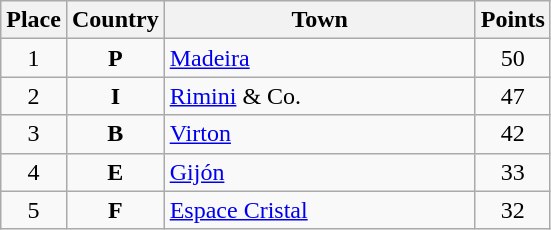<table class="wikitable" style="text-align;">
<tr>
<th width="25">Place</th>
<th width="25">Country</th>
<th width="200">Town</th>
<th width="25">Points</th>
</tr>
<tr>
<td align="center">1</td>
<td align="center"><strong>P</strong></td>
<td align="left"><a href='#'>Madeira</a></td>
<td align="center">50</td>
</tr>
<tr>
<td align="center">2</td>
<td align="center"><strong>I</strong></td>
<td align="left"><a href='#'>Rimini</a> & Co.</td>
<td align="center">47</td>
</tr>
<tr>
<td align="center">3</td>
<td align="center"><strong>B</strong></td>
<td align="left"><a href='#'>Virton</a></td>
<td align="center">42</td>
</tr>
<tr>
<td align="center">4</td>
<td align="center"><strong>E</strong></td>
<td align="left"><a href='#'>Gijón</a></td>
<td align="center">33</td>
</tr>
<tr>
<td align="center">5</td>
<td align="center"><strong>F</strong></td>
<td align="left"><a href='#'>Espace Cristal</a></td>
<td align="center">32</td>
</tr>
</table>
